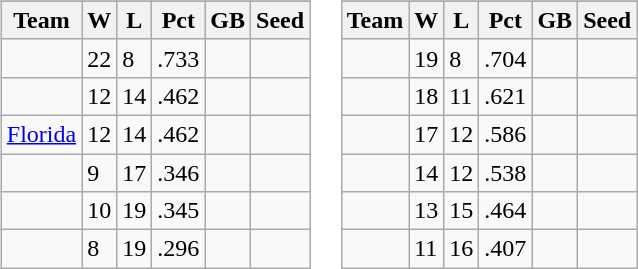<table>
<tr>
<td><br><table class="wikitable">
<tr>
</tr>
<tr>
<th>Team</th>
<th>W</th>
<th>L</th>
<th>Pct</th>
<th>GB</th>
<th>Seed</th>
</tr>
<tr>
<td></td>
<td>22</td>
<td>8</td>
<td>.733</td>
<td></td>
<td></td>
</tr>
<tr>
<td></td>
<td>12</td>
<td>14</td>
<td>.462</td>
<td></td>
<td></td>
</tr>
<tr>
<td><a href='#'>Florida</a></td>
<td>12</td>
<td>14</td>
<td>.462</td>
<td></td>
<td></td>
</tr>
<tr>
<td></td>
<td>9</td>
<td>17</td>
<td>.346</td>
<td></td>
<td></td>
</tr>
<tr>
<td></td>
<td>10</td>
<td>19</td>
<td>.345</td>
<td></td>
<td></td>
</tr>
<tr>
<td></td>
<td>8</td>
<td>19</td>
<td>.296</td>
<td></td>
<td></td>
</tr>
</table>
</td>
<td><br><table class="wikitable">
<tr>
</tr>
<tr>
<th>Team</th>
<th>W</th>
<th>L</th>
<th>Pct</th>
<th>GB</th>
<th>Seed</th>
</tr>
<tr>
<td></td>
<td>19</td>
<td>8</td>
<td>.704</td>
<td></td>
<td></td>
</tr>
<tr>
<td></td>
<td>18</td>
<td>11</td>
<td>.621</td>
<td></td>
<td></td>
</tr>
<tr>
<td></td>
<td>17</td>
<td>12</td>
<td>.586</td>
<td></td>
<td></td>
</tr>
<tr>
<td></td>
<td>14</td>
<td>12</td>
<td>.538</td>
<td></td>
<td></td>
</tr>
<tr>
<td></td>
<td>13</td>
<td>15</td>
<td>.464</td>
<td></td>
<td></td>
</tr>
<tr>
<td></td>
<td>11</td>
<td>16</td>
<td>.407</td>
<td></td>
<td></td>
</tr>
</table>
</td>
</tr>
</table>
